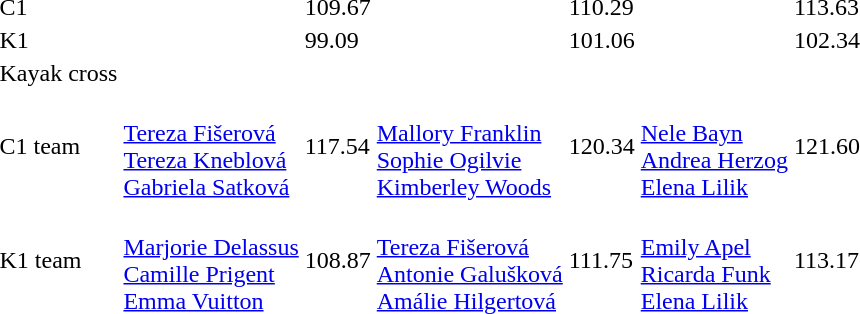<table>
<tr>
<td>C1<br></td>
<td></td>
<td>109.67</td>
<td></td>
<td>110.29</td>
<td></td>
<td>113.63</td>
</tr>
<tr>
<td>K1<br></td>
<td></td>
<td>99.09</td>
<td></td>
<td>101.06</td>
<td></td>
<td>102.34</td>
</tr>
<tr>
<td>Kayak cross<br></td>
<td colspan=2></td>
<td colspan=2></td>
<td colspan=2></td>
</tr>
<tr>
<td>C1 team<br></td>
<td><br><a href='#'>Tereza Fišerová</a><br><a href='#'>Tereza Kneblová</a><br><a href='#'>Gabriela Satková</a></td>
<td>117.54</td>
<td><br><a href='#'>Mallory Franklin</a><br><a href='#'>Sophie Ogilvie</a><br><a href='#'>Kimberley Woods</a></td>
<td>120.34</td>
<td><br><a href='#'>Nele Bayn</a><br><a href='#'>Andrea Herzog</a><br><a href='#'>Elena Lilik</a></td>
<td>121.60</td>
</tr>
<tr>
<td>K1 team<br></td>
<td><br><a href='#'>Marjorie Delassus</a><br><a href='#'>Camille Prigent</a><br><a href='#'>Emma Vuitton</a></td>
<td>108.87</td>
<td><br><a href='#'>Tereza Fišerová</a><br><a href='#'>Antonie Galušková</a><br><a href='#'>Amálie Hilgertová</a></td>
<td>111.75</td>
<td><br><a href='#'>Emily Apel</a><br><a href='#'>Ricarda Funk</a><br><a href='#'>Elena Lilik</a></td>
<td>113.17</td>
</tr>
</table>
